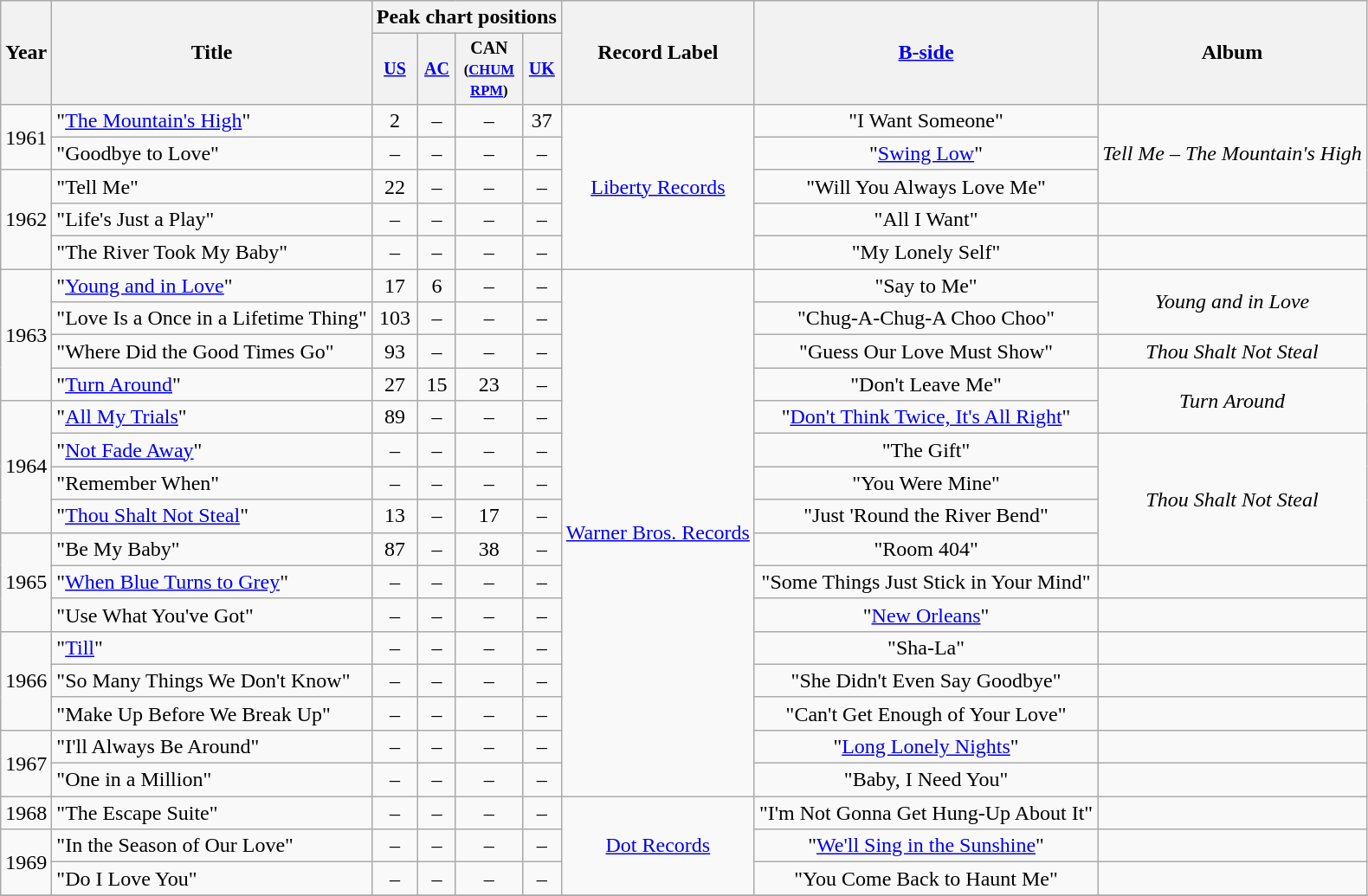<table class="wikitable" style=text-align:center;>
<tr>
<th rowspan="2">Year</th>
<th rowspan="2">Title</th>
<th colspan="4">Peak chart positions</th>
<th rowspan="2">Record Label</th>
<th rowspan="2"><a href='#'>B-side</a></th>
<th rowspan="2">Album</th>
</tr>
<tr style="font-size:smaller;">
<th align=centre><a href='#'>US</a></th>
<th align=centre><a href='#'>AC</a></th>
<th align=centre>CAN<br><small>(<a href='#'>CHUM</a><br><a href='#'>RPM</a>)</small></th>
<th align=centre><a href='#'>UK</a></th>
</tr>
<tr>
<td rowspan="2">1961</td>
<td align=left>"<a href='#'>The Mountain's High</a>"</td>
<td>2</td>
<td>–</td>
<td>–</td>
<td>37</td>
<td rowspan="5"><a href='#'>Liberty Records</a></td>
<td>"I Want Someone"</td>
<td rowspan="3"><em>Tell Me – The Mountain's High</em></td>
</tr>
<tr>
<td align=left>"Goodbye to Love"</td>
<td>–</td>
<td>–</td>
<td>–</td>
<td>–</td>
<td>"<a href='#'>Swing Low</a>"</td>
</tr>
<tr>
<td rowspan="3">1962</td>
<td align=left>"Tell Me"</td>
<td>22</td>
<td>–</td>
<td>–</td>
<td>–</td>
<td>"Will You Always Love Me"</td>
</tr>
<tr>
<td align=left>"Life's Just a Play"</td>
<td>–</td>
<td>–</td>
<td>–</td>
<td>–</td>
<td>"All I Want"</td>
<td></td>
</tr>
<tr>
<td align=left>"The River Took My Baby"</td>
<td>–</td>
<td>–</td>
<td>–</td>
<td>–</td>
<td>"My Lonely Self"</td>
<td></td>
</tr>
<tr>
<td rowspan="4">1963</td>
<td align=left>"<a href='#'>Young and in Love</a>"</td>
<td>17</td>
<td>6</td>
<td>–</td>
<td>–</td>
<td rowspan="16"><a href='#'>Warner Bros. Records</a></td>
<td>"Say to Me"</td>
<td rowspan="2"><em>Young and in Love</em></td>
</tr>
<tr>
<td align=left>"Love Is a Once in a Lifetime Thing"</td>
<td>103</td>
<td>–</td>
<td>–</td>
<td>–</td>
<td>"Chug-A-Chug-A Choo Choo"</td>
</tr>
<tr>
<td align=left>"Where Did the Good Times Go"</td>
<td>93</td>
<td>–</td>
<td>–</td>
<td>–</td>
<td>"Guess Our Love Must Show"</td>
<td rowspan="1"><em>Thou Shalt Not Steal</em></td>
</tr>
<tr>
<td align=left>"<a href='#'>Turn Around</a>"</td>
<td>27</td>
<td>15</td>
<td>23</td>
<td>–</td>
<td>"Don't Leave Me"</td>
<td rowspan="2"><em>Turn Around</em></td>
</tr>
<tr>
<td rowspan="4">1964</td>
<td align=left>"<a href='#'>All My Trials</a>"</td>
<td>89</td>
<td>–</td>
<td>–</td>
<td>–</td>
<td>"<a href='#'>Don't Think Twice, It's All Right</a>"</td>
</tr>
<tr>
<td align=left>"<a href='#'>Not Fade Away</a>"</td>
<td>–</td>
<td>–</td>
<td>–</td>
<td>–</td>
<td>"The Gift"</td>
<td rowspan="4"><em>Thou Shalt Not Steal</em></td>
</tr>
<tr>
<td align=left>"Remember When"</td>
<td>–</td>
<td>–</td>
<td>–</td>
<td>–</td>
<td>"You Were Mine"</td>
</tr>
<tr>
<td align=left>"<a href='#'>Thou Shalt Not Steal</a>"</td>
<td>13</td>
<td>–</td>
<td>17</td>
<td>–</td>
<td>"Just 'Round the River Bend"</td>
</tr>
<tr>
<td rowspan="3">1965</td>
<td align=left>"Be My Baby"</td>
<td>87</td>
<td>–</td>
<td>38</td>
<td>–</td>
<td>"Room 404"</td>
</tr>
<tr>
<td align=left>"<a href='#'>When Blue Turns to Grey</a>"</td>
<td>–</td>
<td>–</td>
<td>–</td>
<td>–</td>
<td>"Some Things Just Stick in Your Mind"</td>
<td></td>
</tr>
<tr>
<td align=left>"Use What You've Got"</td>
<td>–</td>
<td>–</td>
<td>–</td>
<td>–</td>
<td>"<a href='#'>New Orleans</a>"</td>
<td></td>
</tr>
<tr>
<td rowspan="3">1966</td>
<td align=left>"<a href='#'>Till</a>"</td>
<td>–</td>
<td>–</td>
<td>–</td>
<td>–</td>
<td>"Sha-La"</td>
<td></td>
</tr>
<tr>
<td align=left>"So Many Things We Don't Know"</td>
<td>–</td>
<td>–</td>
<td>–</td>
<td>–</td>
<td>"She Didn't Even Say Goodbye"</td>
<td></td>
</tr>
<tr>
<td align=left>"Make Up Before We Break Up"</td>
<td>–</td>
<td>–</td>
<td>–</td>
<td>–</td>
<td>"Can't Get Enough of Your Love"</td>
<td></td>
</tr>
<tr>
<td rowspan="2">1967</td>
<td align=left>"I'll Always Be Around"</td>
<td>–</td>
<td>–</td>
<td>–</td>
<td>–</td>
<td>"<a href='#'>Long Lonely Nights</a>"</td>
<td></td>
</tr>
<tr>
<td align=left>"One in a Million"</td>
<td>–</td>
<td>–</td>
<td>–</td>
<td>–</td>
<td>"Baby, I Need You"</td>
<td></td>
</tr>
<tr>
<td rowspan="1">1968</td>
<td align=left>"The Escape Suite"</td>
<td>–</td>
<td>–</td>
<td>–</td>
<td>–</td>
<td rowspan="3"><a href='#'>Dot Records</a></td>
<td>"I'm Not Gonna Get Hung-Up About It"</td>
<td></td>
</tr>
<tr>
<td rowspan="2">1969</td>
<td align=left>"In the Season of Our Love"</td>
<td>–</td>
<td>–</td>
<td>–</td>
<td>–</td>
<td>"<a href='#'>We'll Sing in the Sunshine</a>"</td>
<td></td>
</tr>
<tr>
<td align=left>"Do I Love You"</td>
<td>–</td>
<td>–</td>
<td>–</td>
<td>–</td>
<td>"You Come Back to Haunt Me"</td>
<td></td>
</tr>
<tr>
</tr>
</table>
